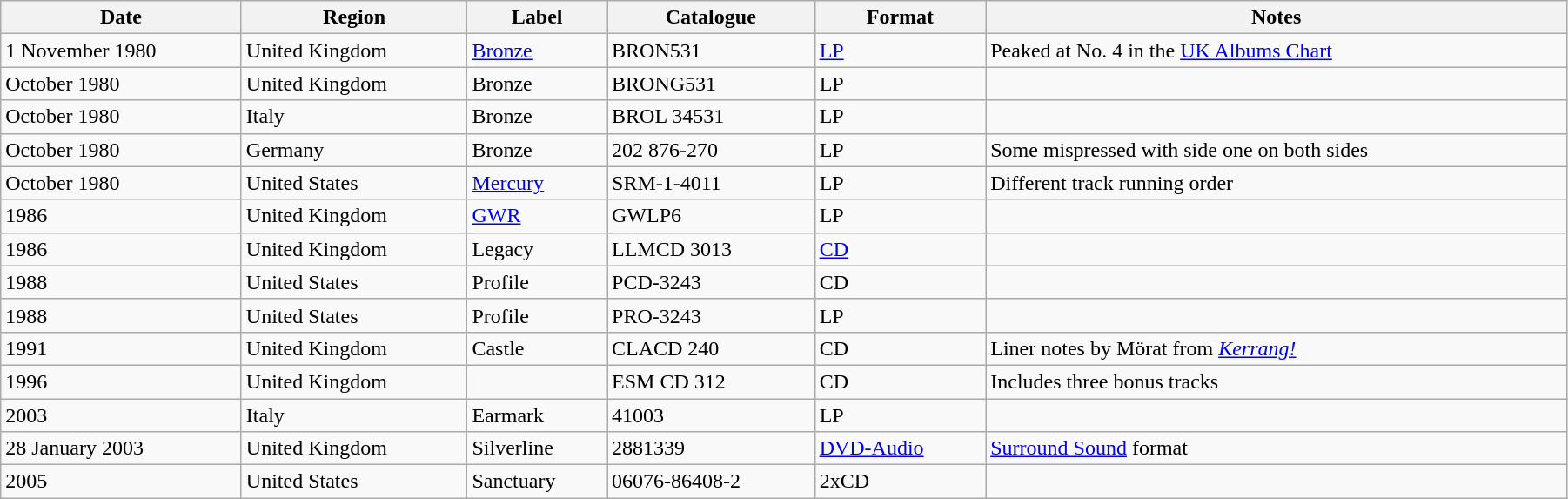<table class="wikitable" width="95%">
<tr>
<th>Date</th>
<th>Region</th>
<th>Label</th>
<th>Catalogue</th>
<th>Format</th>
<th>Notes</th>
</tr>
<tr>
<td>1 November 1980</td>
<td>United Kingdom</td>
<td><a href='#'>Bronze</a></td>
<td>BRON531</td>
<td><a href='#'>LP</a></td>
<td>Peaked at No. 4 in the <a href='#'>UK Albums Chart</a></td>
</tr>
<tr>
<td>October 1980</td>
<td>United Kingdom</td>
<td>Bronze</td>
<td>BRONG531</td>
<td>LP</td>
<td></td>
</tr>
<tr>
<td>October 1980</td>
<td>Italy</td>
<td>Bronze</td>
<td>BROL 34531</td>
<td>LP</td>
<td></td>
</tr>
<tr>
<td>October 1980</td>
<td>Germany</td>
<td>Bronze</td>
<td>202 876-270</td>
<td>LP</td>
<td>Some mispressed with side one on both sides</td>
</tr>
<tr>
<td>October 1980</td>
<td>United States</td>
<td><a href='#'>Mercury</a></td>
<td>SRM-1-4011</td>
<td>LP</td>
<td>Different track running order</td>
</tr>
<tr>
<td>1986</td>
<td>United Kingdom</td>
<td><a href='#'>GWR</a></td>
<td>GWLP6</td>
<td>LP</td>
<td></td>
</tr>
<tr>
<td>1986</td>
<td>United Kingdom</td>
<td>Legacy</td>
<td>LLMCD 3013</td>
<td><a href='#'>CD</a></td>
<td></td>
</tr>
<tr>
<td>1988</td>
<td>United States</td>
<td>Profile</td>
<td>PCD-3243</td>
<td>CD</td>
<td></td>
</tr>
<tr>
<td>1988</td>
<td>United States</td>
<td>Profile</td>
<td>PRO-3243</td>
<td>LP</td>
<td></td>
</tr>
<tr>
<td>1991</td>
<td>United Kingdom</td>
<td>Castle</td>
<td>CLACD 240</td>
<td>CD</td>
<td>Liner notes by Mörat from <em><a href='#'>Kerrang!</a></em></td>
</tr>
<tr>
<td>1996</td>
<td>United Kingdom</td>
<td></td>
<td>ESM CD 312</td>
<td>CD</td>
<td>Includes three bonus tracks</td>
</tr>
<tr>
<td>2003</td>
<td>Italy</td>
<td>Earmark</td>
<td>41003</td>
<td>LP</td>
<td></td>
</tr>
<tr>
<td>28 January 2003</td>
<td>United Kingdom</td>
<td>Silverline</td>
<td>2881339</td>
<td><a href='#'>DVD-Audio</a></td>
<td><a href='#'>Surround Sound</a> format</td>
</tr>
<tr>
<td>2005</td>
<td>United States</td>
<td>Sanctuary</td>
<td>06076-86408-2</td>
<td>2xCD</td>
<td></td>
</tr>
</table>
